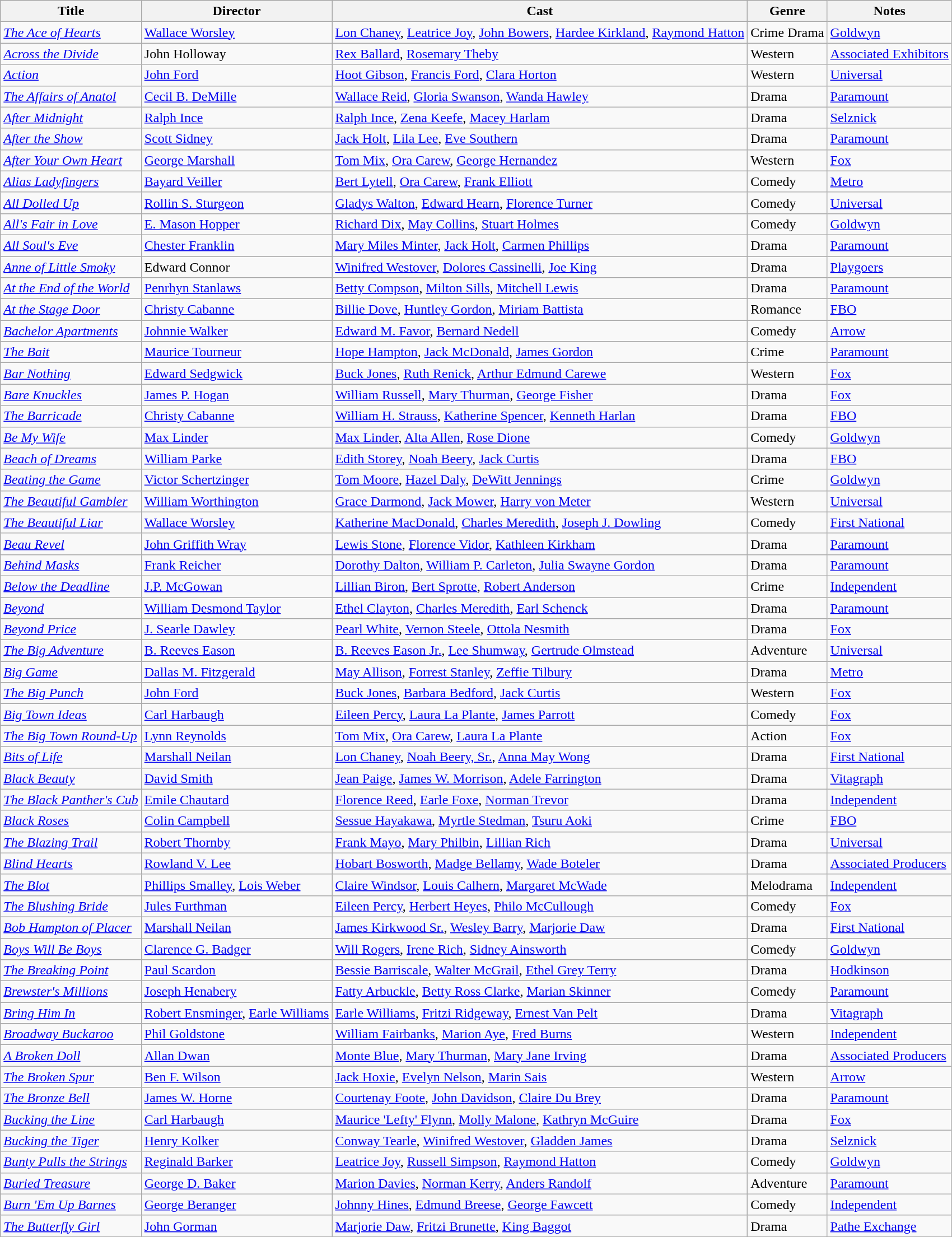<table class="wikitable">
<tr>
<th>Title</th>
<th>Director</th>
<th>Cast</th>
<th>Genre</th>
<th>Notes</th>
</tr>
<tr>
<td><em><a href='#'>The Ace of Hearts</a></em></td>
<td><a href='#'>Wallace Worsley</a></td>
<td><a href='#'>Lon Chaney</a>, <a href='#'>Leatrice Joy</a>, <a href='#'>John Bowers</a>, <a href='#'>Hardee Kirkland</a>, <a href='#'>Raymond Hatton</a></td>
<td>Crime Drama</td>
<td><a href='#'>Goldwyn</a></td>
</tr>
<tr>
<td><em><a href='#'>Across the Divide</a></em></td>
<td>John Holloway</td>
<td><a href='#'>Rex Ballard</a>, <a href='#'>Rosemary Theby</a></td>
<td>Western</td>
<td><a href='#'>Associated Exhibitors</a></td>
</tr>
<tr>
<td><em><a href='#'>Action</a></em></td>
<td><a href='#'>John Ford</a></td>
<td><a href='#'>Hoot Gibson</a>, <a href='#'>Francis Ford</a>, <a href='#'>Clara Horton</a></td>
<td>Western</td>
<td><a href='#'>Universal</a></td>
</tr>
<tr>
<td><em><a href='#'>The Affairs of Anatol</a></em></td>
<td><a href='#'>Cecil B. DeMille</a></td>
<td><a href='#'>Wallace Reid</a>, <a href='#'>Gloria Swanson</a>, <a href='#'>Wanda Hawley</a></td>
<td>Drama</td>
<td><a href='#'>Paramount</a></td>
</tr>
<tr>
<td><em><a href='#'>After Midnight</a></em></td>
<td><a href='#'>Ralph Ince</a></td>
<td><a href='#'>Ralph Ince</a>, <a href='#'>Zena Keefe</a>, <a href='#'>Macey Harlam</a></td>
<td>Drama</td>
<td><a href='#'>Selznick</a></td>
</tr>
<tr>
<td><em><a href='#'>After the Show</a></em></td>
<td><a href='#'>Scott Sidney</a></td>
<td><a href='#'>Jack Holt</a>, <a href='#'>Lila Lee</a>, <a href='#'>Eve Southern</a></td>
<td>Drama</td>
<td><a href='#'>Paramount</a></td>
</tr>
<tr>
<td><em><a href='#'>After Your Own Heart</a></em></td>
<td><a href='#'>George Marshall</a></td>
<td><a href='#'>Tom Mix</a>, <a href='#'>Ora Carew</a>, <a href='#'>George Hernandez</a></td>
<td>Western</td>
<td><a href='#'>Fox</a></td>
</tr>
<tr>
<td><em><a href='#'>Alias Ladyfingers</a></em></td>
<td><a href='#'>Bayard Veiller</a></td>
<td><a href='#'>Bert Lytell</a>, <a href='#'>Ora Carew</a>, <a href='#'>Frank Elliott</a></td>
<td>Comedy</td>
<td><a href='#'>Metro</a></td>
</tr>
<tr>
<td><em><a href='#'>All Dolled Up</a></em></td>
<td><a href='#'>Rollin S. Sturgeon</a></td>
<td><a href='#'>Gladys Walton</a>, <a href='#'>Edward Hearn</a>, <a href='#'>Florence Turner</a></td>
<td>Comedy</td>
<td><a href='#'>Universal</a></td>
</tr>
<tr>
<td><em><a href='#'>All's Fair in Love</a></em></td>
<td><a href='#'>E. Mason Hopper</a></td>
<td><a href='#'>Richard Dix</a>, <a href='#'>May Collins</a>, <a href='#'>Stuart Holmes</a></td>
<td>Comedy</td>
<td><a href='#'>Goldwyn</a></td>
</tr>
<tr>
<td><em><a href='#'>All Soul's Eve</a></em></td>
<td><a href='#'>Chester Franklin</a></td>
<td><a href='#'>Mary Miles Minter</a>, <a href='#'>Jack Holt</a>, <a href='#'>Carmen Phillips</a></td>
<td>Drama</td>
<td><a href='#'>Paramount</a></td>
</tr>
<tr>
<td><em><a href='#'>Anne of Little Smoky</a></em></td>
<td>Edward Connor</td>
<td><a href='#'>Winifred Westover</a>, <a href='#'>Dolores Cassinelli</a>, <a href='#'>Joe King</a></td>
<td>Drama</td>
<td><a href='#'>Playgoers</a></td>
</tr>
<tr>
<td><em><a href='#'>At the End of the World</a></em></td>
<td><a href='#'>Penrhyn Stanlaws</a></td>
<td><a href='#'>Betty Compson</a>, <a href='#'>Milton Sills</a>, <a href='#'>Mitchell Lewis</a></td>
<td>Drama</td>
<td><a href='#'>Paramount</a></td>
</tr>
<tr>
<td><em><a href='#'>At the Stage Door</a></em></td>
<td><a href='#'>Christy Cabanne</a></td>
<td><a href='#'>Billie Dove</a>, <a href='#'>Huntley Gordon</a>, <a href='#'>Miriam Battista</a></td>
<td>Romance</td>
<td><a href='#'>FBO</a></td>
</tr>
<tr>
<td><em><a href='#'>Bachelor Apartments</a></em></td>
<td><a href='#'>Johnnie Walker</a></td>
<td><a href='#'>Edward M. Favor</a>, <a href='#'>Bernard Nedell</a></td>
<td>Comedy</td>
<td><a href='#'>Arrow</a></td>
</tr>
<tr>
<td><em><a href='#'>The Bait</a></em></td>
<td><a href='#'>Maurice Tourneur</a></td>
<td><a href='#'>Hope Hampton</a>, <a href='#'>Jack McDonald</a>, <a href='#'>James Gordon</a></td>
<td>Crime</td>
<td><a href='#'>Paramount</a></td>
</tr>
<tr>
<td><em><a href='#'>Bar Nothing</a></em></td>
<td><a href='#'>Edward Sedgwick</a></td>
<td><a href='#'>Buck Jones</a>, <a href='#'>Ruth Renick</a>, <a href='#'>Arthur Edmund Carewe</a></td>
<td>Western</td>
<td><a href='#'>Fox</a></td>
</tr>
<tr>
<td><em><a href='#'>Bare Knuckles</a></em></td>
<td><a href='#'>James P. Hogan</a></td>
<td><a href='#'>William Russell</a>, <a href='#'>Mary Thurman</a>, <a href='#'>George Fisher</a></td>
<td>Drama</td>
<td><a href='#'>Fox</a></td>
</tr>
<tr>
<td><em><a href='#'>The Barricade</a></em></td>
<td><a href='#'>Christy Cabanne</a></td>
<td><a href='#'>William H. Strauss</a>, <a href='#'>Katherine Spencer</a>, <a href='#'>Kenneth Harlan</a></td>
<td>Drama</td>
<td><a href='#'>FBO</a></td>
</tr>
<tr>
<td><em><a href='#'>Be My Wife</a></em></td>
<td><a href='#'>Max Linder</a></td>
<td><a href='#'>Max Linder</a>, <a href='#'>Alta Allen</a>, <a href='#'>Rose Dione</a></td>
<td>Comedy</td>
<td><a href='#'>Goldwyn</a></td>
</tr>
<tr>
<td><em><a href='#'>Beach of Dreams</a></em></td>
<td><a href='#'>William Parke</a></td>
<td><a href='#'>Edith Storey</a>, <a href='#'>Noah Beery</a>, <a href='#'>Jack Curtis</a></td>
<td>Drama</td>
<td><a href='#'>FBO</a></td>
</tr>
<tr>
<td><em><a href='#'>Beating the Game</a></em></td>
<td><a href='#'>Victor Schertzinger</a></td>
<td><a href='#'>Tom Moore</a>, <a href='#'>Hazel Daly</a>, <a href='#'>DeWitt Jennings</a></td>
<td>Crime</td>
<td><a href='#'>Goldwyn</a></td>
</tr>
<tr>
<td><em><a href='#'>The Beautiful Gambler</a></em></td>
<td><a href='#'>William Worthington</a></td>
<td><a href='#'>Grace Darmond</a>, <a href='#'>Jack Mower</a>, <a href='#'>Harry von Meter</a></td>
<td>Western</td>
<td><a href='#'>Universal</a></td>
</tr>
<tr>
<td><em><a href='#'>The Beautiful Liar</a></em></td>
<td><a href='#'>Wallace Worsley</a></td>
<td><a href='#'>Katherine MacDonald</a>, <a href='#'>Charles Meredith</a>, <a href='#'>Joseph J. Dowling</a></td>
<td>Comedy</td>
<td><a href='#'>First National</a></td>
</tr>
<tr>
<td><em><a href='#'>Beau Revel</a></em></td>
<td><a href='#'>John Griffith Wray</a></td>
<td><a href='#'>Lewis Stone</a>, <a href='#'>Florence Vidor</a>, <a href='#'>Kathleen Kirkham</a></td>
<td>Drama</td>
<td><a href='#'>Paramount</a></td>
</tr>
<tr>
<td><em><a href='#'>Behind Masks</a></em></td>
<td><a href='#'>Frank Reicher</a></td>
<td><a href='#'>Dorothy Dalton</a>, <a href='#'>William P. Carleton</a>, <a href='#'>Julia Swayne Gordon</a></td>
<td>Drama</td>
<td><a href='#'>Paramount</a></td>
</tr>
<tr>
<td><em><a href='#'>Below the Deadline</a></em></td>
<td><a href='#'>J.P. McGowan</a></td>
<td><a href='#'>Lillian Biron</a>, <a href='#'>Bert Sprotte</a>, <a href='#'>Robert Anderson</a></td>
<td>Crime</td>
<td><a href='#'>Independent</a></td>
</tr>
<tr>
<td><em><a href='#'>Beyond</a></em></td>
<td><a href='#'>William Desmond Taylor</a></td>
<td><a href='#'>Ethel Clayton</a>, <a href='#'>Charles Meredith</a>, <a href='#'>Earl Schenck</a></td>
<td>Drama</td>
<td><a href='#'>Paramount</a></td>
</tr>
<tr>
<td><em><a href='#'>Beyond Price</a></em></td>
<td><a href='#'>J. Searle Dawley</a></td>
<td><a href='#'>Pearl White</a>, <a href='#'>Vernon Steele</a>, <a href='#'>Ottola Nesmith</a></td>
<td>Drama</td>
<td><a href='#'>Fox</a></td>
</tr>
<tr>
<td><em><a href='#'>The Big Adventure</a></em></td>
<td><a href='#'>B. Reeves Eason</a></td>
<td><a href='#'>B. Reeves Eason Jr.</a>, <a href='#'>Lee Shumway</a>, <a href='#'>Gertrude Olmstead</a></td>
<td>Adventure</td>
<td><a href='#'>Universal</a></td>
</tr>
<tr>
<td><em><a href='#'>Big Game</a></em></td>
<td><a href='#'>Dallas M. Fitzgerald</a></td>
<td><a href='#'>May Allison</a>, <a href='#'>Forrest Stanley</a>, <a href='#'>Zeffie Tilbury</a></td>
<td>Drama</td>
<td><a href='#'>Metro</a></td>
</tr>
<tr>
<td><em><a href='#'>The Big Punch</a></em></td>
<td><a href='#'>John Ford</a></td>
<td><a href='#'>Buck Jones</a>, <a href='#'>Barbara Bedford</a>, <a href='#'>Jack Curtis</a></td>
<td>Western</td>
<td><a href='#'>Fox</a></td>
</tr>
<tr>
<td><em><a href='#'>Big Town Ideas</a></em></td>
<td><a href='#'>Carl Harbaugh</a></td>
<td><a href='#'>Eileen Percy</a>, <a href='#'>Laura La Plante</a>, <a href='#'>James Parrott</a></td>
<td>Comedy</td>
<td><a href='#'>Fox</a></td>
</tr>
<tr>
<td><em><a href='#'>The Big Town Round-Up</a></em></td>
<td><a href='#'>Lynn Reynolds</a></td>
<td><a href='#'>Tom Mix</a>, <a href='#'>Ora Carew</a>, <a href='#'>Laura La Plante</a></td>
<td>Action</td>
<td><a href='#'>Fox</a></td>
</tr>
<tr>
<td><em><a href='#'>Bits of Life</a></em></td>
<td><a href='#'>Marshall Neilan</a></td>
<td><a href='#'>Lon Chaney</a>, <a href='#'>Noah Beery, Sr.</a>, <a href='#'>Anna May Wong</a></td>
<td>Drama</td>
<td><a href='#'>First National</a></td>
</tr>
<tr>
<td><em><a href='#'>Black Beauty</a></em></td>
<td><a href='#'>David Smith</a></td>
<td><a href='#'>Jean Paige</a>, <a href='#'>James W. Morrison</a>, <a href='#'>Adele Farrington</a></td>
<td>Drama</td>
<td><a href='#'>Vitagraph</a></td>
</tr>
<tr>
<td><em><a href='#'>The Black Panther's Cub</a></em></td>
<td><a href='#'>Emile Chautard</a></td>
<td><a href='#'>Florence Reed</a>, <a href='#'>Earle Foxe</a>, <a href='#'>Norman Trevor</a></td>
<td>Drama</td>
<td><a href='#'>Independent</a></td>
</tr>
<tr>
<td><em><a href='#'>Black Roses</a></em></td>
<td><a href='#'>Colin Campbell</a></td>
<td><a href='#'>Sessue Hayakawa</a>, <a href='#'>Myrtle Stedman</a>, <a href='#'>Tsuru Aoki</a></td>
<td>Crime</td>
<td><a href='#'>FBO</a></td>
</tr>
<tr>
<td><em><a href='#'>The Blazing Trail</a></em></td>
<td><a href='#'>Robert Thornby</a></td>
<td><a href='#'>Frank Mayo</a>, <a href='#'>Mary Philbin</a>, <a href='#'>Lillian Rich</a></td>
<td>Drama</td>
<td><a href='#'>Universal</a></td>
</tr>
<tr>
<td><em><a href='#'>Blind Hearts</a></em></td>
<td><a href='#'>Rowland V. Lee</a></td>
<td><a href='#'>Hobart Bosworth</a>, <a href='#'>Madge Bellamy</a>, <a href='#'>Wade Boteler</a></td>
<td>Drama</td>
<td><a href='#'>Associated Producers</a></td>
</tr>
<tr>
<td><em><a href='#'>The Blot</a></em></td>
<td><a href='#'>Phillips Smalley</a>, <a href='#'>Lois Weber</a></td>
<td><a href='#'>Claire Windsor</a>, <a href='#'>Louis Calhern</a>, <a href='#'>Margaret McWade</a></td>
<td>Melodrama</td>
<td><a href='#'>Independent</a></td>
</tr>
<tr>
<td><em><a href='#'>The Blushing Bride</a></em></td>
<td><a href='#'>Jules Furthman</a></td>
<td><a href='#'>Eileen Percy</a>, <a href='#'>Herbert Heyes</a>, <a href='#'>Philo McCullough</a></td>
<td>Comedy</td>
<td><a href='#'>Fox</a></td>
</tr>
<tr>
<td><em><a href='#'>Bob Hampton of Placer</a></em></td>
<td><a href='#'>Marshall Neilan</a></td>
<td><a href='#'>James Kirkwood Sr.</a>, <a href='#'>Wesley Barry</a>, <a href='#'>Marjorie Daw</a></td>
<td>Drama</td>
<td><a href='#'>First National</a></td>
</tr>
<tr>
<td><em><a href='#'>Boys Will Be Boys</a></em></td>
<td><a href='#'>Clarence G. Badger</a></td>
<td><a href='#'>Will Rogers</a>, <a href='#'>Irene Rich</a>, <a href='#'>Sidney Ainsworth</a></td>
<td>Comedy</td>
<td><a href='#'>Goldwyn</a></td>
</tr>
<tr>
<td><em><a href='#'>The Breaking Point</a></em></td>
<td><a href='#'>Paul Scardon</a></td>
<td><a href='#'>Bessie Barriscale</a>, <a href='#'>Walter McGrail</a>, <a href='#'>Ethel Grey Terry</a></td>
<td>Drama</td>
<td><a href='#'>Hodkinson</a></td>
</tr>
<tr>
<td><em><a href='#'>Brewster's Millions</a></em></td>
<td><a href='#'>Joseph Henabery</a></td>
<td><a href='#'>Fatty Arbuckle</a>, <a href='#'>Betty Ross Clarke</a>, <a href='#'>Marian Skinner</a></td>
<td>Comedy</td>
<td><a href='#'>Paramount</a></td>
</tr>
<tr>
<td><em><a href='#'>Bring Him In</a></em></td>
<td><a href='#'>Robert Ensminger</a>, <a href='#'>Earle Williams</a></td>
<td><a href='#'>Earle Williams</a>, <a href='#'>Fritzi Ridgeway</a>, <a href='#'>Ernest Van Pelt</a></td>
<td>Drama</td>
<td><a href='#'>Vitagraph</a></td>
</tr>
<tr>
<td><em><a href='#'>Broadway Buckaroo</a></em></td>
<td><a href='#'>Phil Goldstone</a></td>
<td><a href='#'>William Fairbanks</a>, <a href='#'>Marion Aye</a>, <a href='#'>Fred Burns</a></td>
<td>Western</td>
<td><a href='#'>Independent</a></td>
</tr>
<tr>
<td><em><a href='#'>A Broken Doll</a></em></td>
<td><a href='#'>Allan Dwan</a></td>
<td><a href='#'>Monte Blue</a>, <a href='#'>Mary Thurman</a>, <a href='#'>Mary Jane Irving</a></td>
<td>Drama</td>
<td><a href='#'>Associated Producers</a></td>
</tr>
<tr>
<td><em><a href='#'>The Broken Spur</a></em></td>
<td><a href='#'>Ben F. Wilson</a></td>
<td><a href='#'>Jack Hoxie</a>, <a href='#'>Evelyn Nelson</a>, <a href='#'>Marin Sais</a></td>
<td>Western</td>
<td><a href='#'>Arrow</a></td>
</tr>
<tr>
<td><em><a href='#'>The Bronze Bell</a></em></td>
<td><a href='#'>James W. Horne</a></td>
<td><a href='#'>Courtenay Foote</a>, <a href='#'>John Davidson</a>, <a href='#'>Claire Du Brey</a></td>
<td>Drama</td>
<td><a href='#'>Paramount</a></td>
</tr>
<tr>
<td><em><a href='#'>Bucking the Line</a></em></td>
<td><a href='#'>Carl Harbaugh</a></td>
<td><a href='#'>Maurice 'Lefty' Flynn</a>, <a href='#'>Molly Malone</a>, <a href='#'>Kathryn McGuire</a></td>
<td>Drama</td>
<td><a href='#'>Fox</a></td>
</tr>
<tr>
<td><em><a href='#'>Bucking the Tiger</a></em></td>
<td><a href='#'>Henry Kolker</a></td>
<td><a href='#'>Conway Tearle</a>, <a href='#'>Winifred Westover</a>, <a href='#'>Gladden James</a></td>
<td>Drama</td>
<td><a href='#'>Selznick</a></td>
</tr>
<tr>
<td><em><a href='#'>Bunty Pulls the Strings</a></em></td>
<td><a href='#'>Reginald Barker</a></td>
<td><a href='#'>Leatrice Joy</a>, <a href='#'>Russell Simpson</a>, <a href='#'>Raymond Hatton</a></td>
<td>Comedy</td>
<td><a href='#'>Goldwyn</a></td>
</tr>
<tr>
<td><em><a href='#'>Buried Treasure</a></em></td>
<td><a href='#'>George D. Baker</a></td>
<td><a href='#'>Marion Davies</a>, <a href='#'>Norman Kerry</a>, <a href='#'>Anders Randolf</a></td>
<td>Adventure</td>
<td><a href='#'>Paramount</a></td>
</tr>
<tr>
<td><em><a href='#'>Burn 'Em Up Barnes</a></em></td>
<td><a href='#'>George Beranger</a></td>
<td><a href='#'>Johnny Hines</a>, <a href='#'>Edmund Breese</a>, <a href='#'>George Fawcett</a></td>
<td>Comedy</td>
<td><a href='#'>Independent</a></td>
</tr>
<tr>
<td><em><a href='#'>The Butterfly Girl</a></em></td>
<td><a href='#'>John Gorman</a></td>
<td><a href='#'>Marjorie Daw</a>, <a href='#'>Fritzi Brunette</a>, <a href='#'>King Baggot</a></td>
<td>Drama</td>
<td><a href='#'>Pathe Exchange</a></td>
</tr>
<tr>
</tr>
</table>
